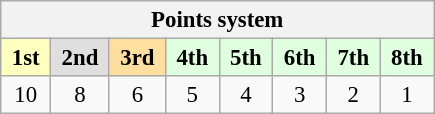<table class="wikitable" style="font-size:95%; text-align:center">
<tr>
<th colspan="19">Points system</th>
</tr>
<tr>
<td style="background:#ffffbf;"> <strong>1st</strong> </td>
<td style="background:#dfdfdf;"> <strong>2nd</strong> </td>
<td style="background:#ffdf9f;"> <strong>3rd</strong> </td>
<td style="background:#dfffdf;"> <strong>4th</strong> </td>
<td style="background:#dfffdf;"> <strong>5th</strong> </td>
<td style="background:#dfffdf;"> <strong>6th</strong> </td>
<td style="background:#dfffdf;"> <strong>7th</strong> </td>
<td style="background:#dfffdf;"> <strong>8th</strong> </td>
</tr>
<tr>
<td>10</td>
<td>8</td>
<td>6</td>
<td>5</td>
<td>4</td>
<td>3</td>
<td>2</td>
<td>1</td>
</tr>
</table>
